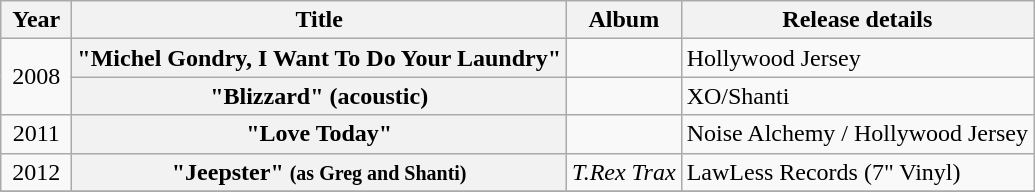<table class="wikitable plainrowheaders" style="text-align:center;">
<tr>
<th scope="col" rowspan="1" style="width:2.5em;">Year</th>
<th scope="col" rowspan="1">Title</th>
<th scope="col" rowspan="1">Album</th>
<th scope="col" rowspan="1">Release details</th>
</tr>
<tr>
<td rowspan="2">2008</td>
<th scope="row">"Michel Gondry, I Want To Do Your Laundry"</th>
<td></td>
<td align=left>Hollywood Jersey</td>
</tr>
<tr>
<th scope="row">"Blizzard" (acoustic)</th>
<td></td>
<td align=left>XO/Shanti</td>
</tr>
<tr>
<td rowspan="1">2011</td>
<th scope="row">"Love Today"</th>
<td></td>
<td align=left>Noise Alchemy / Hollywood Jersey</td>
</tr>
<tr>
<td rowspan="1">2012</td>
<th scope="row">"Jeepster" <small>(as Greg and Shanti)</small></th>
<td><em>  T.Rex Trax  </em></td>
<td align=left>LawLess Records (7" Vinyl)</td>
</tr>
<tr>
</tr>
</table>
